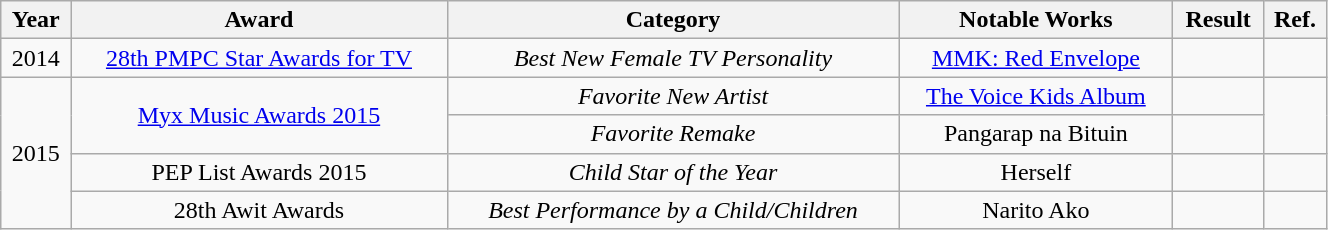<table class="wikitable" style="text-align:center" width=70%>
<tr>
<th>Year</th>
<th>Award</th>
<th>Category</th>
<th>Notable Works</th>
<th>Result</th>
<th>Ref.</th>
</tr>
<tr>
<td>2014</td>
<td><a href='#'>28th PMPC Star Awards for TV</a></td>
<td><em>Best New Female TV Personality</em></td>
<td><a href='#'>MMK: Red Envelope</a></td>
<td></td>
<td></td>
</tr>
<tr>
<td rowspan=4>2015</td>
<td rowspan=2><a href='#'>Myx Music Awards 2015</a></td>
<td><em>Favorite New Artist</em></td>
<td><a href='#'>The Voice Kids Album</a></td>
<td></td>
<td rowspan=2></td>
</tr>
<tr>
<td><em>Favorite Remake</em></td>
<td>Pangarap na Bituin</td>
<td></td>
</tr>
<tr>
<td>PEP List Awards 2015</td>
<td><em>Child Star of the Year</em></td>
<td>Herself</td>
<td></td>
<td></td>
</tr>
<tr>
<td>28th Awit Awards</td>
<td><em>Best Performance by a Child/Children</em></td>
<td>Narito Ako</td>
<td></td>
<td></td>
</tr>
</table>
